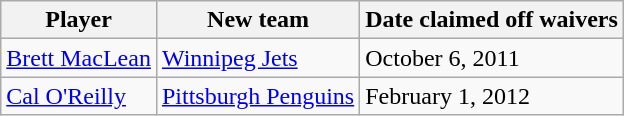<table class="wikitable">
<tr>
<th>Player</th>
<th>New team</th>
<th>Date claimed off waivers</th>
</tr>
<tr>
<td><a href='#'>Brett MacLean</a></td>
<td><a href='#'>Winnipeg Jets</a></td>
<td>October 6, 2011</td>
</tr>
<tr>
<td><a href='#'>Cal O'Reilly</a></td>
<td><a href='#'>Pittsburgh Penguins</a></td>
<td>February 1, 2012</td>
</tr>
</table>
